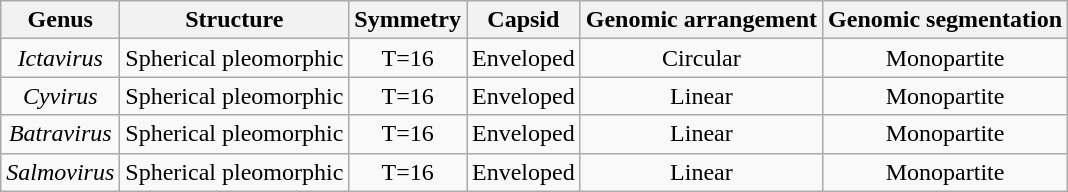<table class="wikitable sortable" style="text-align:center">
<tr>
<th>Genus</th>
<th>Structure</th>
<th>Symmetry</th>
<th>Capsid</th>
<th>Genomic arrangement</th>
<th>Genomic segmentation</th>
</tr>
<tr>
<td><em>Ictavirus</em></td>
<td>Spherical pleomorphic</td>
<td>T=16</td>
<td>Enveloped</td>
<td>Circular</td>
<td>Monopartite</td>
</tr>
<tr>
<td><em>Cyvirus</em></td>
<td>Spherical pleomorphic</td>
<td>T=16</td>
<td>Enveloped</td>
<td>Linear</td>
<td>Monopartite</td>
</tr>
<tr>
<td><em>Batravirus</em></td>
<td>Spherical pleomorphic</td>
<td>T=16</td>
<td>Enveloped</td>
<td>Linear</td>
<td>Monopartite</td>
</tr>
<tr>
<td><em>Salmovirus</em></td>
<td>Spherical pleomorphic</td>
<td>T=16</td>
<td>Enveloped</td>
<td>Linear</td>
<td>Monopartite</td>
</tr>
</table>
